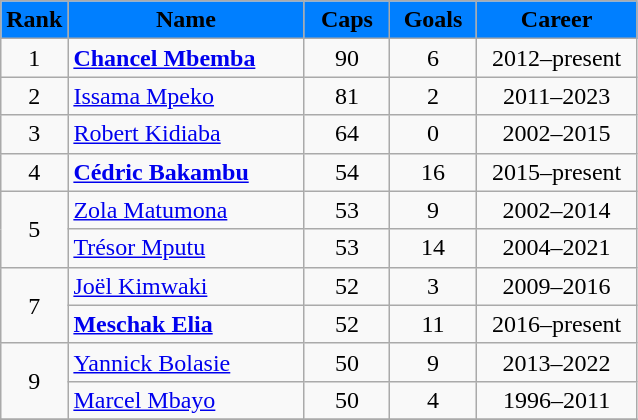<table class="wikitable sortable" style="text-align:center;">
<tr>
<th style="background:#007FFF" width="30px"><span>Rank</span></th>
<th style="background:#007FFF" width="150px"><span>Name</span></th>
<th style="background:#007FFF" width="50px"><span>Caps</span></th>
<th style="background:#007FFF" width="50px"><span>Goals</span></th>
<th style="background:#007FFF" width="100px"><span>Career</span></th>
</tr>
<tr>
<td>1</td>
<td align=left><strong><a href='#'>Chancel Mbemba</a></strong></td>
<td>90</td>
<td>6</td>
<td>2012–present</td>
</tr>
<tr>
<td>2</td>
<td align=left><a href='#'>Issama Mpeko</a></td>
<td>81</td>
<td>2</td>
<td>2011–2023</td>
</tr>
<tr>
<td>3</td>
<td align=left><a href='#'>Robert Kidiaba</a></td>
<td>64</td>
<td>0</td>
<td>2002–2015</td>
</tr>
<tr>
<td>4</td>
<td align=left><strong><a href='#'>Cédric Bakambu</a></strong></td>
<td>54</td>
<td>16</td>
<td>2015–present</td>
</tr>
<tr>
<td rowspan=2>5</td>
<td align=left><a href='#'>Zola Matumona</a></td>
<td>53</td>
<td>9</td>
<td>2002–2014</td>
</tr>
<tr>
<td align=left><a href='#'>Trésor Mputu</a></td>
<td>53</td>
<td>14</td>
<td>2004–2021</td>
</tr>
<tr>
<td rowspan=2>7</td>
<td align=left><a href='#'>Joël Kimwaki</a></td>
<td>52</td>
<td>3</td>
<td>2009–2016</td>
</tr>
<tr>
<td align=left><strong><a href='#'>Meschak Elia</a></strong></td>
<td>52</td>
<td>11</td>
<td>2016–present</td>
</tr>
<tr>
<td rowspan=2>9</td>
<td align=left><a href='#'>Yannick Bolasie</a></td>
<td>50</td>
<td>9</td>
<td>2013–2022</td>
</tr>
<tr>
<td align=left><a href='#'>Marcel Mbayo</a></td>
<td>50</td>
<td>4</td>
<td>1996–2011</td>
</tr>
<tr>
</tr>
</table>
